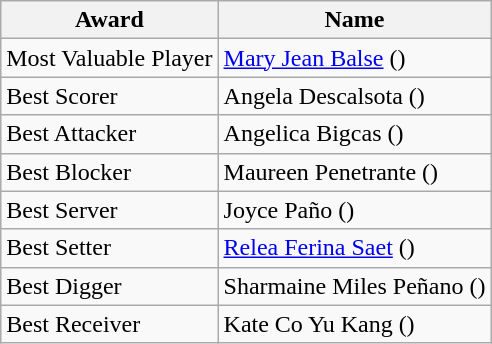<table class="wikitable">
<tr>
<th>Award</th>
<th>Name</th>
</tr>
<tr>
<td>Most Valuable Player</td>
<td><a href='#'>Mary Jean Balse</a> ()</td>
</tr>
<tr>
<td>Best Scorer</td>
<td>Angela Descalsota ()</td>
</tr>
<tr>
<td>Best Attacker</td>
<td>Angelica Bigcas ()</td>
</tr>
<tr>
<td>Best Blocker</td>
<td>Maureen Penetrante ()</td>
</tr>
<tr>
<td>Best Server</td>
<td>Joyce Paño ()</td>
</tr>
<tr>
<td>Best Setter</td>
<td><a href='#'>Relea Ferina Saet</a> ()</td>
</tr>
<tr>
<td>Best Digger</td>
<td>Sharmaine Miles Peñano ()</td>
</tr>
<tr>
<td>Best Receiver</td>
<td>Kate Co Yu Kang ()</td>
</tr>
</table>
